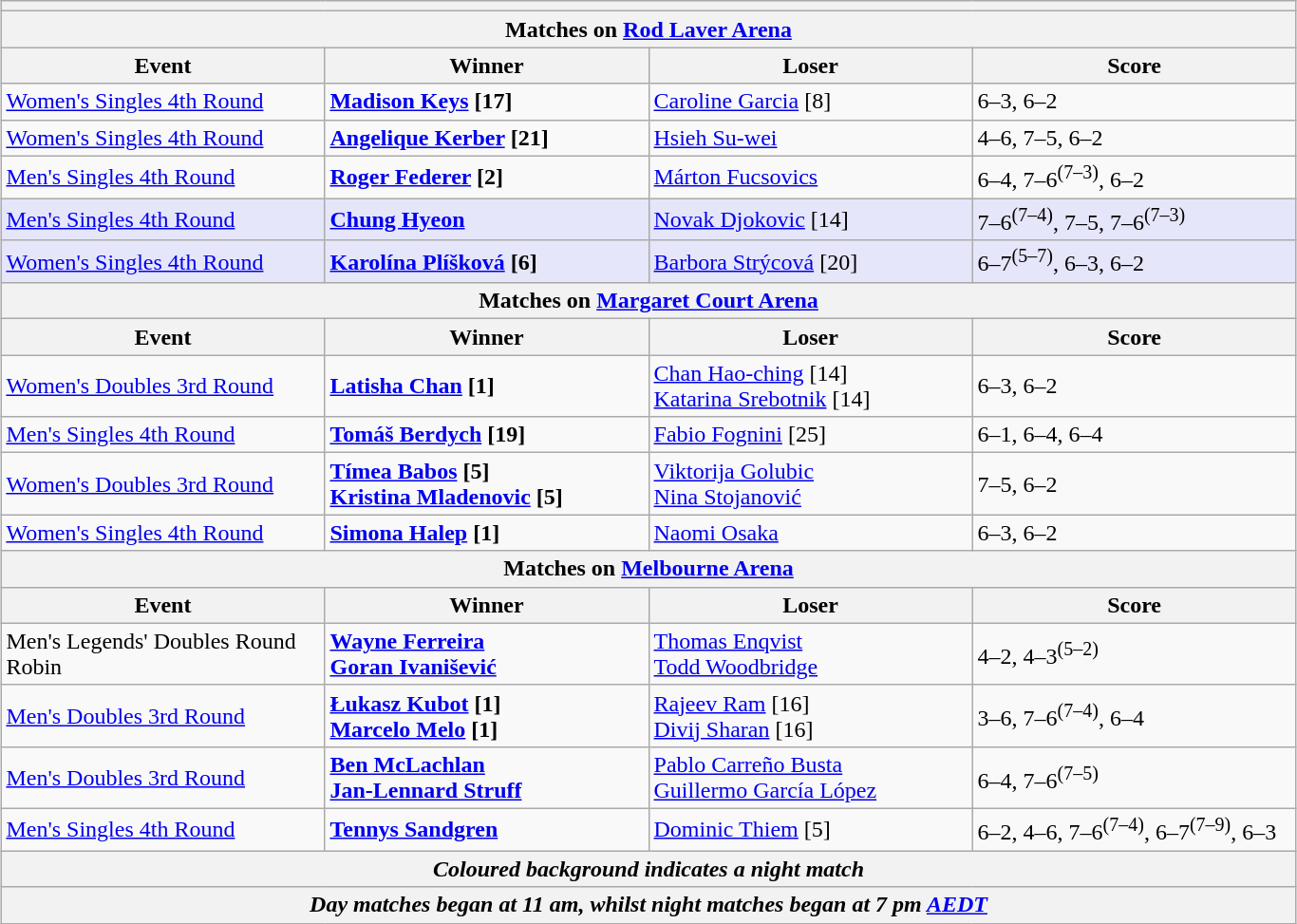<table class="wikitable collapsible uncollapsed" style="margin:1em auto;">
<tr>
<th colspan=4></th>
</tr>
<tr>
<th colspan=4><strong>Matches on <a href='#'>Rod Laver Arena</a></strong></th>
</tr>
<tr>
<th style="width:220px;">Event</th>
<th style="width:220px;">Winner</th>
<th style="width:220px;">Loser</th>
<th style="width:220px;">Score</th>
</tr>
<tr>
<td><a href='#'>Women's Singles 4th Round</a></td>
<td> <strong><a href='#'>Madison Keys</a> [17]</strong></td>
<td> <a href='#'>Caroline Garcia</a> [8]</td>
<td>6–3, 6–2</td>
</tr>
<tr>
<td><a href='#'>Women's Singles 4th Round</a></td>
<td> <strong><a href='#'>Angelique Kerber</a> [21]</strong></td>
<td> <a href='#'>Hsieh Su-wei</a></td>
<td>4–6, 7–5, 6–2</td>
</tr>
<tr>
<td><a href='#'>Men's Singles 4th Round</a></td>
<td> <strong><a href='#'>Roger Federer</a> [2]</strong></td>
<td> <a href='#'>Márton Fucsovics</a></td>
<td>6–4, 7–6<sup>(7–3)</sup>, 6–2</td>
</tr>
<tr bgcolor=lavender>
<td><a href='#'>Men's Singles 4th Round</a></td>
<td> <strong><a href='#'>Chung Hyeon</a></strong></td>
<td> <a href='#'>Novak Djokovic</a> [14]</td>
<td>7–6<sup>(7–4)</sup>, 7–5, 7–6<sup>(7–3)</sup></td>
</tr>
<tr bgcolor=lavender>
<td><a href='#'>Women's Singles 4th Round</a></td>
<td> <strong><a href='#'>Karolína Plíšková</a> [6]</strong></td>
<td> <a href='#'>Barbora Strýcová</a> [20]</td>
<td>6–7<sup>(5–7)</sup>, 6–3, 6–2</td>
</tr>
<tr>
<th colspan=4><strong>Matches on <a href='#'>Margaret Court Arena</a></strong></th>
</tr>
<tr>
<th style="width:220px;">Event</th>
<th style="width:220px;">Winner</th>
<th style="width:220px;">Loser</th>
<th style="width:220px;">Score</th>
</tr>
<tr>
<td><a href='#'>Women's Doubles 3rd Round</a></td>
<td> <strong><a href='#'>Latisha Chan</a> [1] <br> </strong></td>
<td> <a href='#'>Chan Hao-ching</a> [14] <br>  <a href='#'>Katarina Srebotnik</a> [14]</td>
<td>6–3, 6–2</td>
</tr>
<tr>
<td><a href='#'>Men's Singles 4th Round</a></td>
<td> <strong><a href='#'>Tomáš Berdych</a> [19]</strong></td>
<td> <a href='#'>Fabio Fognini</a> [25]</td>
<td>6–1, 6–4, 6–4</td>
</tr>
<tr>
<td><a href='#'>Women's Doubles 3rd Round</a></td>
<td> <strong><a href='#'>Tímea Babos</a> [5]<br>  <a href='#'>Kristina Mladenovic</a> [5]</strong></td>
<td> <a href='#'>Viktorija Golubic</a> <br>  <a href='#'>Nina Stojanović</a></td>
<td>7–5, 6–2</td>
</tr>
<tr>
<td><a href='#'>Women's Singles 4th Round</a></td>
<td> <strong><a href='#'>Simona Halep</a> [1]</strong></td>
<td> <a href='#'>Naomi Osaka</a></td>
<td>6–3, 6–2</td>
</tr>
<tr>
<th colspan=4><strong>Matches on <a href='#'>Melbourne Arena</a></strong></th>
</tr>
<tr>
<th style="width:220px;">Event</th>
<th style="width:220px;">Winner</th>
<th style="width:220px;">Loser</th>
<th style="width:220px;">Score</th>
</tr>
<tr>
<td>Men's Legends' Doubles Round Robin</td>
<td> <strong><a href='#'>Wayne Ferreira</a> <br>  <a href='#'>Goran Ivanišević</a></strong></td>
<td> <a href='#'>Thomas Enqvist</a> <br>  <a href='#'>Todd Woodbridge</a></td>
<td>4–2, 4–3<sup>(5–2)</sup></td>
</tr>
<tr>
<td><a href='#'>Men's Doubles 3rd Round</a></td>
<td> <strong><a href='#'>Łukasz Kubot</a> [1] <br>  <a href='#'>Marcelo Melo</a>  [1]</strong></td>
<td> <a href='#'>Rajeev Ram</a> [16] <br>  <a href='#'>Divij Sharan</a> [16]</td>
<td>3–6, 7–6<sup>(7–4)</sup>, 6–4</td>
</tr>
<tr>
<td><a href='#'>Men's Doubles 3rd Round</a></td>
<td> <strong><a href='#'>Ben McLachlan</a> <br>  <a href='#'>Jan-Lennard Struff</a></strong></td>
<td> <a href='#'>Pablo Carreño Busta</a> <br>  <a href='#'>Guillermo García López</a></td>
<td>6–4, 7–6<sup>(7–5)</sup></td>
</tr>
<tr>
<td><a href='#'>Men's Singles 4th Round</a></td>
<td> <strong><a href='#'>Tennys Sandgren</a></strong></td>
<td> <a href='#'>Dominic Thiem</a> [5]</td>
<td>6–2, 4–6, 7–6<sup>(7–4)</sup>, 6–7<sup>(7–9)</sup>, 6–3</td>
</tr>
<tr>
<th colspan=4><em>Coloured background indicates a night match</em></th>
</tr>
<tr>
<th colspan=4><em>Day matches began at 11 am, whilst night matches began at 7 pm <a href='#'>AEDT</a></em></th>
</tr>
</table>
